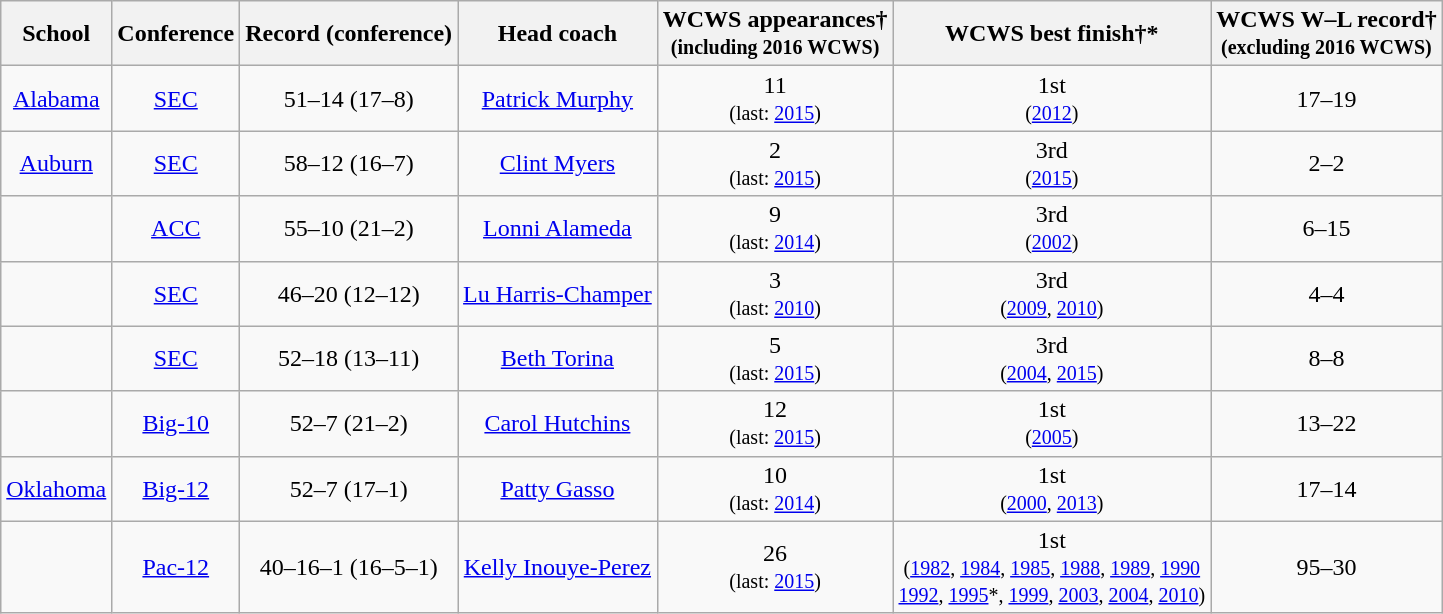<table class="wikitable">
<tr>
<th>School</th>
<th>Conference</th>
<th>Record (conference)</th>
<th>Head coach</th>
<th>WCWS appearances†<br><small> (including 2016 WCWS) </small></th>
<th>WCWS best finish†*</th>
<th>WCWS W–L record†<br><small> (excluding 2016 WCWS) </small></th>
</tr>
<tr align=center>
<td><a href='#'>Alabama</a></td>
<td><a href='#'>SEC</a></td>
<td>51–14 (17–8)</td>
<td><a href='#'>Patrick Murphy</a></td>
<td>11 <br><small>(last: <a href='#'>2015</a>)</small></td>
<td>1st <br><small>(<a href='#'>2012</a>)</small></td>
<td>17–19</td>
</tr>
<tr align=center>
<td><a href='#'>Auburn</a></td>
<td><a href='#'>SEC</a></td>
<td>58–12 (16–7)</td>
<td><a href='#'>Clint Myers</a></td>
<td>2<br><small>(last: <a href='#'>2015</a>)</small></td>
<td>3rd<br><small>(<a href='#'>2015</a>)</small></td>
<td>2–2</td>
</tr>
<tr align=center>
<td></td>
<td><a href='#'>ACC</a></td>
<td>55–10 (21–2)</td>
<td><a href='#'>Lonni Alameda</a></td>
<td>9<br><small>(last: <a href='#'>2014</a>)</small></td>
<td>3rd<br><small>(<a href='#'>2002</a>)</small></td>
<td>6–15</td>
</tr>
<tr align=center>
<td></td>
<td><a href='#'>SEC</a></td>
<td>46–20 (12–12)</td>
<td><a href='#'>Lu Harris-Champer</a></td>
<td>3<br><small>(last: <a href='#'>2010</a>)</small></td>
<td>3rd<br><small>(<a href='#'>2009</a>, <a href='#'>2010</a>)</small></td>
<td>4–4</td>
</tr>
<tr align=center>
<td></td>
<td><a href='#'>SEC</a></td>
<td>52–18 (13–11)</td>
<td><a href='#'>Beth Torina</a></td>
<td>5<br><small>(last: <a href='#'>2015</a>)</small></td>
<td>3rd<br><small>(<a href='#'>2004</a>, <a href='#'>2015</a>)</small></td>
<td>8–8</td>
</tr>
<tr align=center>
<td></td>
<td><a href='#'>Big-10</a></td>
<td>52–7 (21–2)</td>
<td><a href='#'>Carol Hutchins</a></td>
<td>12<br><small>(last: <a href='#'>2015</a>)</small></td>
<td>1st<br><small>(<a href='#'>2005</a>)</small></td>
<td>13–22</td>
</tr>
<tr align=center>
<td><a href='#'>Oklahoma</a></td>
<td><a href='#'>Big-12</a></td>
<td>52–7 (17–1)</td>
<td><a href='#'>Patty Gasso</a></td>
<td>10<br><small>(last: <a href='#'>2014</a>)</small></td>
<td>1st<br><small>(<a href='#'>2000</a>, <a href='#'>2013</a>)</small></td>
<td>17–14</td>
</tr>
<tr align=center>
<td></td>
<td><a href='#'>Pac-12</a></td>
<td>40–16–1 (16–5–1)</td>
<td><a href='#'>Kelly Inouye-Perez</a></td>
<td>26<br><small>(last: <a href='#'>2015</a>)</small></td>
<td>1st<br><small>(<a href='#'>1982</a>, <a href='#'>1984</a>, <a href='#'>1985</a>, <a href='#'>1988</a>, <a href='#'>1989</a>, <a href='#'>1990</a><br><a href='#'>1992</a>, <a href='#'>1995</a>*, <a href='#'>1999</a>, <a href='#'>2003</a>, <a href='#'>2004</a>, <a href='#'>2010</a>)</small></td>
<td>95–30</td>
</tr>
</table>
